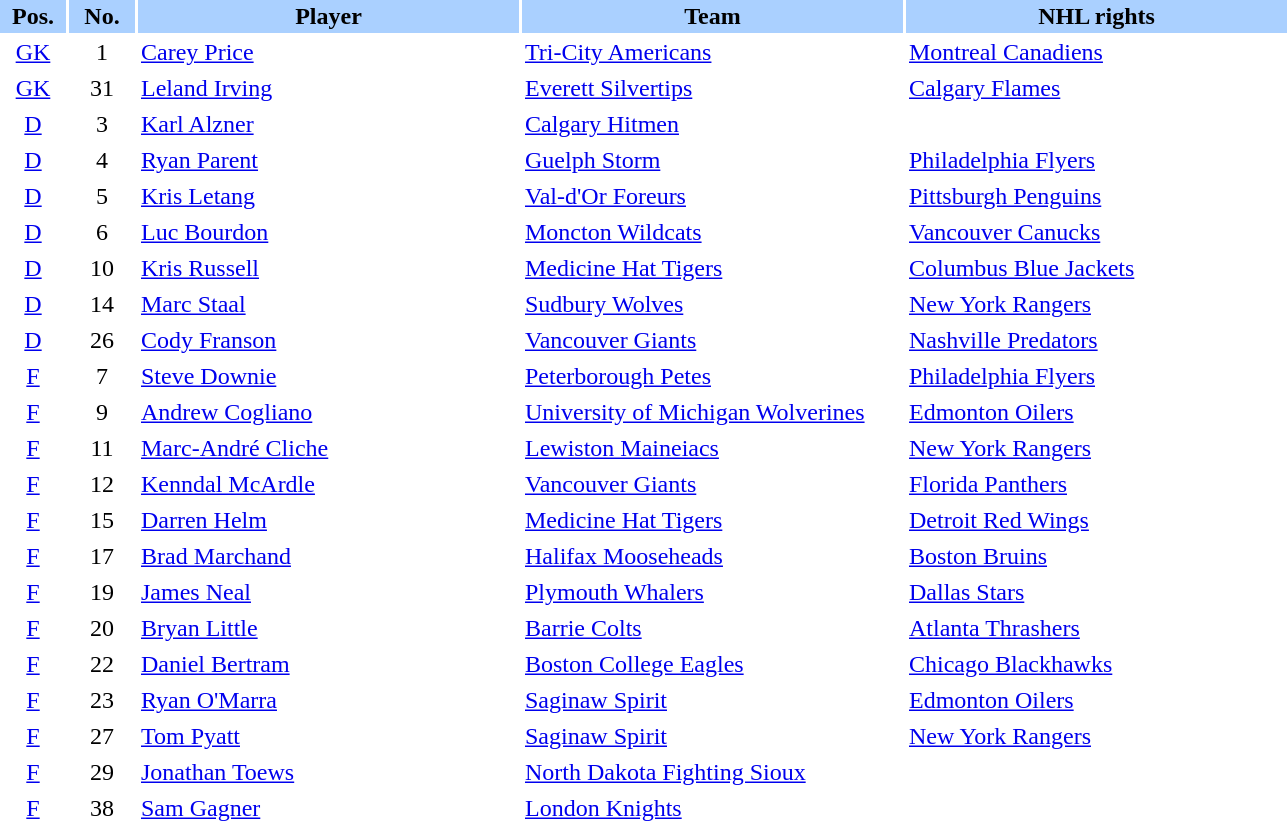<table border="0" cellspacing="2" cellpadding="2">
<tr bgcolor=AAD0FF>
<th width=40>Pos.</th>
<th width=40>No.</th>
<th width=250>Player</th>
<th width=250>Team</th>
<th width=250>NHL rights</th>
</tr>
<tr>
<td style="text-align:center;"><a href='#'>GK</a></td>
<td style="text-align:center;">1</td>
<td><a href='#'>Carey Price</a></td>
<td> <a href='#'>Tri-City Americans</a></td>
<td><a href='#'>Montreal Canadiens</a></td>
</tr>
<tr>
<td style="text-align:center;"><a href='#'>GK</a></td>
<td style="text-align:center;">31</td>
<td><a href='#'>Leland Irving</a></td>
<td> <a href='#'>Everett Silvertips</a></td>
<td><a href='#'>Calgary Flames</a></td>
</tr>
<tr>
<td style="text-align:center;"><a href='#'>D</a></td>
<td style="text-align:center;">3</td>
<td><a href='#'>Karl Alzner</a></td>
<td> <a href='#'>Calgary Hitmen</a></td>
<td></td>
</tr>
<tr>
<td style="text-align:center;"><a href='#'>D</a></td>
<td style="text-align:center;">4</td>
<td><a href='#'>Ryan Parent</a></td>
<td> <a href='#'>Guelph Storm</a></td>
<td><a href='#'>Philadelphia Flyers</a></td>
</tr>
<tr>
<td style="text-align:center;"><a href='#'>D</a></td>
<td style="text-align:center;">5</td>
<td><a href='#'>Kris Letang</a></td>
<td> <a href='#'>Val-d'Or Foreurs</a></td>
<td><a href='#'>Pittsburgh Penguins</a></td>
</tr>
<tr>
<td style="text-align:center;"><a href='#'>D</a></td>
<td style="text-align:center;">6</td>
<td><a href='#'>Luc Bourdon</a></td>
<td> <a href='#'>Moncton Wildcats</a></td>
<td><a href='#'>Vancouver Canucks</a></td>
</tr>
<tr>
<td style="text-align:center;"><a href='#'>D</a></td>
<td style="text-align:center;">10</td>
<td><a href='#'>Kris Russell</a></td>
<td> <a href='#'>Medicine Hat Tigers</a></td>
<td><a href='#'>Columbus Blue Jackets</a></td>
</tr>
<tr>
<td style="text-align:center;"><a href='#'>D</a></td>
<td style="text-align:center;">14</td>
<td><a href='#'>Marc Staal</a></td>
<td> <a href='#'>Sudbury Wolves</a></td>
<td><a href='#'>New York Rangers</a></td>
</tr>
<tr>
<td style="text-align:center;"><a href='#'>D</a></td>
<td style="text-align:center;">26</td>
<td><a href='#'>Cody Franson</a></td>
<td> <a href='#'>Vancouver Giants</a></td>
<td><a href='#'>Nashville Predators</a></td>
</tr>
<tr>
<td style="text-align:center;"><a href='#'>F</a></td>
<td style="text-align:center;">7</td>
<td><a href='#'>Steve Downie</a></td>
<td> <a href='#'>Peterborough Petes</a></td>
<td><a href='#'>Philadelphia Flyers</a></td>
</tr>
<tr>
<td style="text-align:center;"><a href='#'>F</a></td>
<td style="text-align:center;">9</td>
<td><a href='#'>Andrew Cogliano</a></td>
<td> <a href='#'>University of Michigan Wolverines</a></td>
<td><a href='#'>Edmonton Oilers</a></td>
</tr>
<tr>
<td style="text-align:center;"><a href='#'>F</a></td>
<td style="text-align:center;">11</td>
<td><a href='#'>Marc-André Cliche</a></td>
<td> <a href='#'>Lewiston Maineiacs</a></td>
<td><a href='#'>New York Rangers</a></td>
</tr>
<tr>
<td style="text-align:center;"><a href='#'>F</a></td>
<td style="text-align:center;">12</td>
<td><a href='#'>Kenndal McArdle</a></td>
<td> <a href='#'>Vancouver Giants</a></td>
<td><a href='#'>Florida Panthers</a></td>
</tr>
<tr>
<td style="text-align:center;"><a href='#'>F</a></td>
<td style="text-align:center;">15</td>
<td><a href='#'>Darren Helm</a></td>
<td> <a href='#'>Medicine Hat Tigers</a></td>
<td><a href='#'>Detroit Red Wings</a></td>
</tr>
<tr>
<td style="text-align:center;"><a href='#'>F</a></td>
<td style="text-align:center;">17</td>
<td><a href='#'>Brad Marchand</a></td>
<td> <a href='#'>Halifax Mooseheads</a></td>
<td><a href='#'>Boston Bruins</a></td>
</tr>
<tr>
<td style="text-align:center;"><a href='#'>F</a></td>
<td style="text-align:center;">19</td>
<td><a href='#'>James Neal</a></td>
<td> <a href='#'>Plymouth Whalers</a></td>
<td><a href='#'>Dallas Stars</a></td>
</tr>
<tr>
<td style="text-align:center;"><a href='#'>F</a></td>
<td style="text-align:center;">20</td>
<td><a href='#'>Bryan Little</a></td>
<td> <a href='#'>Barrie Colts</a></td>
<td><a href='#'>Atlanta Thrashers</a></td>
</tr>
<tr>
<td style="text-align:center;"><a href='#'>F</a></td>
<td style="text-align:center;">22</td>
<td><a href='#'>Daniel Bertram</a></td>
<td> <a href='#'>Boston College Eagles</a></td>
<td><a href='#'>Chicago Blackhawks</a></td>
</tr>
<tr>
<td style="text-align:center;"><a href='#'>F</a></td>
<td style="text-align:center;">23</td>
<td><a href='#'>Ryan O'Marra</a></td>
<td> <a href='#'>Saginaw Spirit</a></td>
<td><a href='#'>Edmonton Oilers</a></td>
</tr>
<tr>
<td style="text-align:center;"><a href='#'>F</a></td>
<td style="text-align:center;">27</td>
<td><a href='#'>Tom Pyatt</a></td>
<td> <a href='#'>Saginaw Spirit</a></td>
<td><a href='#'>New York Rangers</a></td>
</tr>
<tr>
<td style="text-align:center;"><a href='#'>F</a></td>
<td style="text-align:center;">29</td>
<td><a href='#'>Jonathan Toews</a></td>
<td> <a href='#'>North Dakota Fighting Sioux</a></td>
<td></td>
</tr>
<tr>
<td style="text-align:center;"><a href='#'>F</a></td>
<td style="text-align:center;">38</td>
<td><a href='#'>Sam Gagner</a></td>
<td> <a href='#'>London Knights</a></td>
<td></td>
</tr>
</table>
